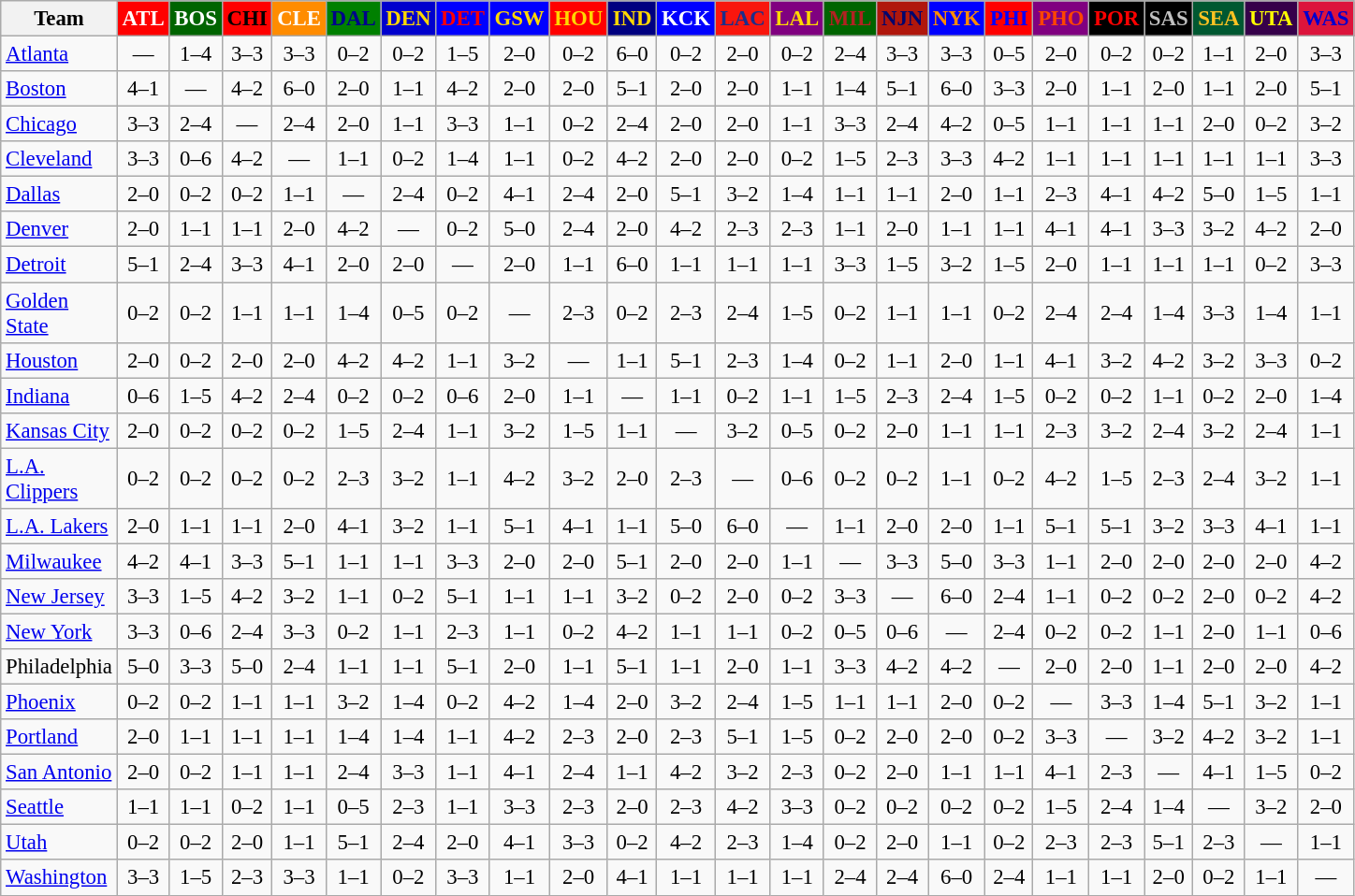<table class="wikitable" style="font-size:95%; text-align:center;">
<tr>
<th width=35>Team</th>
<th style="background:#FF0000;color:#FFFFFF;width=35">ATL</th>
<th style="background:#006400;color:#FFFFFF;width=35">BOS</th>
<th style="background:#FF0000;color:#000000;width=35">CHI</th>
<th style="background:#FF8C00;color:#FFFFFF;width=35">CLE</th>
<th style="background:#008000;color:#00008B;width=35">DAL</th>
<th style="background:#0000CD;color:#FFD700;width=35">DEN</th>
<th style="background:#0000FF;color:#FF0000;width=35">DET</th>
<th style="background:#0000FF;color:#FFD700;width=35">GSW</th>
<th style="background:#FF0000;color:#FFD700;width=35">HOU</th>
<th style="background:#000080;color:#FFD700;width=35">IND</th>
<th style="background:#0000FF;color:#FFFFFF;width=35">KCK</th>
<th style="background:#F9160D;color:#1A2E8B;width=35">LAC</th>
<th style="background:#800080;color:#FFD700;width=35">LAL</th>
<th style="background:#006400;color:#B22222;width=35">MIL</th>
<th style="background:#B0170C;color:#00056D;width=35">NJN</th>
<th style="background:#0000FF;color:#FF8C00;width=35">NYK</th>
<th style="background:#FF0000;color:#0000FF;width=35">PHI</th>
<th style="background:#800080;color:#FF4500;width=35">PHO</th>
<th style="background:#000000;color:#FF0000;width=35">POR</th>
<th style="background:#000000;color:#C0C0C0;width=35">SAS</th>
<th style="background:#005831;color:#FFC322;width=35">SEA</th>
<th style="background:#36004A;color:#FFFF00;width=35">UTA</th>
<th style="background:#DC143C;color:#0000CD;width=35">WAS</th>
</tr>
<tr>
<td style="text-align:left;"><a href='#'>Atlanta</a></td>
<td>—</td>
<td>1–4</td>
<td>3–3</td>
<td>3–3</td>
<td>0–2</td>
<td>0–2</td>
<td>1–5</td>
<td>2–0</td>
<td>0–2</td>
<td>6–0</td>
<td>0–2</td>
<td>2–0</td>
<td>0–2</td>
<td>2–4</td>
<td>3–3</td>
<td>3–3</td>
<td>0–5</td>
<td>2–0</td>
<td>0–2</td>
<td>0–2</td>
<td>1–1</td>
<td>2–0</td>
<td>3–3</td>
</tr>
<tr>
<td style="text-align:left;"><a href='#'>Boston</a></td>
<td>4–1</td>
<td>—</td>
<td>4–2</td>
<td>6–0</td>
<td>2–0</td>
<td>1–1</td>
<td>4–2</td>
<td>2–0</td>
<td>2–0</td>
<td>5–1</td>
<td>2–0</td>
<td>2–0</td>
<td>1–1</td>
<td>1–4</td>
<td>5–1</td>
<td>6–0</td>
<td>3–3</td>
<td>2–0</td>
<td>1–1</td>
<td>2–0</td>
<td>1–1</td>
<td>2–0</td>
<td>5–1</td>
</tr>
<tr>
<td style="text-align:left;"><a href='#'>Chicago</a></td>
<td>3–3</td>
<td>2–4</td>
<td>—</td>
<td>2–4</td>
<td>2–0</td>
<td>1–1</td>
<td>3–3</td>
<td>1–1</td>
<td>0–2</td>
<td>2–4</td>
<td>2–0</td>
<td>2–0</td>
<td>1–1</td>
<td>3–3</td>
<td>2–4</td>
<td>4–2</td>
<td>0–5</td>
<td>1–1</td>
<td>1–1</td>
<td>1–1</td>
<td>2–0</td>
<td>0–2</td>
<td>3–2</td>
</tr>
<tr>
<td style="text-align:left;"><a href='#'>Cleveland</a></td>
<td>3–3</td>
<td>0–6</td>
<td>4–2</td>
<td>—</td>
<td>1–1</td>
<td>0–2</td>
<td>1–4</td>
<td>1–1</td>
<td>0–2</td>
<td>4–2</td>
<td>2–0</td>
<td>2–0</td>
<td>0–2</td>
<td>1–5</td>
<td>2–3</td>
<td>3–3</td>
<td>4–2</td>
<td>1–1</td>
<td>1–1</td>
<td>1–1</td>
<td>1–1</td>
<td>1–1</td>
<td>3–3</td>
</tr>
<tr>
<td style="text-align:left;"><a href='#'>Dallas</a></td>
<td>2–0</td>
<td>0–2</td>
<td>0–2</td>
<td>1–1</td>
<td>—</td>
<td>2–4</td>
<td>0–2</td>
<td>4–1</td>
<td>2–4</td>
<td>2–0</td>
<td>5–1</td>
<td>3–2</td>
<td>1–4</td>
<td>1–1</td>
<td>1–1</td>
<td>2–0</td>
<td>1–1</td>
<td>2–3</td>
<td>4–1</td>
<td>4–2</td>
<td>5–0</td>
<td>1–5</td>
<td>1–1</td>
</tr>
<tr>
<td style="text-align:left;"><a href='#'>Denver</a></td>
<td>2–0</td>
<td>1–1</td>
<td>1–1</td>
<td>2–0</td>
<td>4–2</td>
<td>—</td>
<td>0–2</td>
<td>5–0</td>
<td>2–4</td>
<td>2–0</td>
<td>4–2</td>
<td>2–3</td>
<td>2–3</td>
<td>1–1</td>
<td>2–0</td>
<td>1–1</td>
<td>1–1</td>
<td>4–1</td>
<td>4–1</td>
<td>3–3</td>
<td>3–2</td>
<td>4–2</td>
<td>2–0</td>
</tr>
<tr>
<td style="text-align:left;"><a href='#'>Detroit</a></td>
<td>5–1</td>
<td>2–4</td>
<td>3–3</td>
<td>4–1</td>
<td>2–0</td>
<td>2–0</td>
<td>—</td>
<td>2–0</td>
<td>1–1</td>
<td>6–0</td>
<td>1–1</td>
<td>1–1</td>
<td>1–1</td>
<td>3–3</td>
<td>1–5</td>
<td>3–2</td>
<td>1–5</td>
<td>2–0</td>
<td>1–1</td>
<td>1–1</td>
<td>1–1</td>
<td>0–2</td>
<td>3–3</td>
</tr>
<tr>
<td style="text-align:left;"><a href='#'>Golden State</a></td>
<td>0–2</td>
<td>0–2</td>
<td>1–1</td>
<td>1–1</td>
<td>1–4</td>
<td>0–5</td>
<td>0–2</td>
<td>—</td>
<td>2–3</td>
<td>0–2</td>
<td>2–3</td>
<td>2–4</td>
<td>1–5</td>
<td>0–2</td>
<td>1–1</td>
<td>1–1</td>
<td>0–2</td>
<td>2–4</td>
<td>2–4</td>
<td>1–4</td>
<td>3–3</td>
<td>1–4</td>
<td>1–1</td>
</tr>
<tr>
<td style="text-align:left;"><a href='#'>Houston</a></td>
<td>2–0</td>
<td>0–2</td>
<td>2–0</td>
<td>2–0</td>
<td>4–2</td>
<td>4–2</td>
<td>1–1</td>
<td>3–2</td>
<td>—</td>
<td>1–1</td>
<td>5–1</td>
<td>2–3</td>
<td>1–4</td>
<td>0–2</td>
<td>1–1</td>
<td>2–0</td>
<td>1–1</td>
<td>4–1</td>
<td>3–2</td>
<td>4–2</td>
<td>3–2</td>
<td>3–3</td>
<td>0–2</td>
</tr>
<tr>
<td style="text-align:left;"><a href='#'>Indiana</a></td>
<td>0–6</td>
<td>1–5</td>
<td>4–2</td>
<td>2–4</td>
<td>0–2</td>
<td>0–2</td>
<td>0–6</td>
<td>2–0</td>
<td>1–1</td>
<td>—</td>
<td>1–1</td>
<td>0–2</td>
<td>1–1</td>
<td>1–5</td>
<td>2–3</td>
<td>2–4</td>
<td>1–5</td>
<td>0–2</td>
<td>0–2</td>
<td>1–1</td>
<td>0–2</td>
<td>2–0</td>
<td>1–4</td>
</tr>
<tr>
<td style="text-align:left;"><a href='#'>Kansas City</a></td>
<td>2–0</td>
<td>0–2</td>
<td>0–2</td>
<td>0–2</td>
<td>1–5</td>
<td>2–4</td>
<td>1–1</td>
<td>3–2</td>
<td>1–5</td>
<td>1–1</td>
<td>—</td>
<td>3–2</td>
<td>0–5</td>
<td>0–2</td>
<td>2–0</td>
<td>1–1</td>
<td>1–1</td>
<td>2–3</td>
<td>3–2</td>
<td>2–4</td>
<td>3–2</td>
<td>2–4</td>
<td>1–1</td>
</tr>
<tr>
<td style="text-align:left;"><a href='#'>L.A. Clippers</a></td>
<td>0–2</td>
<td>0–2</td>
<td>0–2</td>
<td>0–2</td>
<td>2–3</td>
<td>3–2</td>
<td>1–1</td>
<td>4–2</td>
<td>3–2</td>
<td>2–0</td>
<td>2–3</td>
<td>—</td>
<td>0–6</td>
<td>0–2</td>
<td>0–2</td>
<td>1–1</td>
<td>0–2</td>
<td>4–2</td>
<td>1–5</td>
<td>2–3</td>
<td>2–4</td>
<td>3–2</td>
<td>1–1</td>
</tr>
<tr>
<td style="text-align:left;"><a href='#'>L.A. Lakers</a></td>
<td>2–0</td>
<td>1–1</td>
<td>1–1</td>
<td>2–0</td>
<td>4–1</td>
<td>3–2</td>
<td>1–1</td>
<td>5–1</td>
<td>4–1</td>
<td>1–1</td>
<td>5–0</td>
<td>6–0</td>
<td>—</td>
<td>1–1</td>
<td>2–0</td>
<td>2–0</td>
<td>1–1</td>
<td>5–1</td>
<td>5–1</td>
<td>3–2</td>
<td>3–3</td>
<td>4–1</td>
<td>1–1</td>
</tr>
<tr>
<td style="text-align:left;"><a href='#'>Milwaukee</a></td>
<td>4–2</td>
<td>4–1</td>
<td>3–3</td>
<td>5–1</td>
<td>1–1</td>
<td>1–1</td>
<td>3–3</td>
<td>2–0</td>
<td>2–0</td>
<td>5–1</td>
<td>2–0</td>
<td>2–0</td>
<td>1–1</td>
<td>—</td>
<td>3–3</td>
<td>5–0</td>
<td>3–3</td>
<td>1–1</td>
<td>2–0</td>
<td>2–0</td>
<td>2–0</td>
<td>2–0</td>
<td>4–2</td>
</tr>
<tr>
<td style="text-align:left;"><a href='#'>New Jersey</a></td>
<td>3–3</td>
<td>1–5</td>
<td>4–2</td>
<td>3–2</td>
<td>1–1</td>
<td>0–2</td>
<td>5–1</td>
<td>1–1</td>
<td>1–1</td>
<td>3–2</td>
<td>0–2</td>
<td>2–0</td>
<td>0–2</td>
<td>3–3</td>
<td>—</td>
<td>6–0</td>
<td>2–4</td>
<td>1–1</td>
<td>0–2</td>
<td>0–2</td>
<td>2–0</td>
<td>0–2</td>
<td>4–2</td>
</tr>
<tr>
<td style="text-align:left;"><a href='#'>New York</a></td>
<td>3–3</td>
<td>0–6</td>
<td>2–4</td>
<td>3–3</td>
<td>0–2</td>
<td>1–1</td>
<td>2–3</td>
<td>1–1</td>
<td>0–2</td>
<td>4–2</td>
<td>1–1</td>
<td>1–1</td>
<td>0–2</td>
<td>0–5</td>
<td>0–6</td>
<td>—</td>
<td>2–4</td>
<td>0–2</td>
<td>0–2</td>
<td>1–1</td>
<td>2–0</td>
<td>1–1</td>
<td>0–6</td>
</tr>
<tr>
<td style="text-align:left;">Philadelphia</td>
<td>5–0</td>
<td>3–3</td>
<td>5–0</td>
<td>2–4</td>
<td>1–1</td>
<td>1–1</td>
<td>5–1</td>
<td>2–0</td>
<td>1–1</td>
<td>5–1</td>
<td>1–1</td>
<td>2–0</td>
<td>1–1</td>
<td>3–3</td>
<td>4–2</td>
<td>4–2</td>
<td>—</td>
<td>2–0</td>
<td>2–0</td>
<td>1–1</td>
<td>2–0</td>
<td>2–0</td>
<td>4–2</td>
</tr>
<tr>
<td style="text-align:left;"><a href='#'>Phoenix</a></td>
<td>0–2</td>
<td>0–2</td>
<td>1–1</td>
<td>1–1</td>
<td>3–2</td>
<td>1–4</td>
<td>0–2</td>
<td>4–2</td>
<td>1–4</td>
<td>2–0</td>
<td>3–2</td>
<td>2–4</td>
<td>1–5</td>
<td>1–1</td>
<td>1–1</td>
<td>2–0</td>
<td>0–2</td>
<td>—</td>
<td>3–3</td>
<td>1–4</td>
<td>5–1</td>
<td>3–2</td>
<td>1–1</td>
</tr>
<tr>
<td style="text-align:left;"><a href='#'>Portland</a></td>
<td>2–0</td>
<td>1–1</td>
<td>1–1</td>
<td>1–1</td>
<td>1–4</td>
<td>1–4</td>
<td>1–1</td>
<td>4–2</td>
<td>2–3</td>
<td>2–0</td>
<td>2–3</td>
<td>5–1</td>
<td>1–5</td>
<td>0–2</td>
<td>2–0</td>
<td>2–0</td>
<td>0–2</td>
<td>3–3</td>
<td>—</td>
<td>3–2</td>
<td>4–2</td>
<td>3–2</td>
<td>1–1</td>
</tr>
<tr>
<td style="text-align:left;"><a href='#'>San Antonio</a></td>
<td>2–0</td>
<td>0–2</td>
<td>1–1</td>
<td>1–1</td>
<td>2–4</td>
<td>3–3</td>
<td>1–1</td>
<td>4–1</td>
<td>2–4</td>
<td>1–1</td>
<td>4–2</td>
<td>3–2</td>
<td>2–3</td>
<td>0–2</td>
<td>2–0</td>
<td>1–1</td>
<td>1–1</td>
<td>4–1</td>
<td>2–3</td>
<td>—</td>
<td>4–1</td>
<td>1–5</td>
<td>0–2</td>
</tr>
<tr>
<td style="text-align:left;"><a href='#'>Seattle</a></td>
<td>1–1</td>
<td>1–1</td>
<td>0–2</td>
<td>1–1</td>
<td>0–5</td>
<td>2–3</td>
<td>1–1</td>
<td>3–3</td>
<td>2–3</td>
<td>2–0</td>
<td>2–3</td>
<td>4–2</td>
<td>3–3</td>
<td>0–2</td>
<td>0–2</td>
<td>0–2</td>
<td>0–2</td>
<td>1–5</td>
<td>2–4</td>
<td>1–4</td>
<td>—</td>
<td>3–2</td>
<td>2–0</td>
</tr>
<tr>
<td style="text-align:left;"><a href='#'>Utah</a></td>
<td>0–2</td>
<td>0–2</td>
<td>2–0</td>
<td>1–1</td>
<td>5–1</td>
<td>2–4</td>
<td>2–0</td>
<td>4–1</td>
<td>3–3</td>
<td>0–2</td>
<td>4–2</td>
<td>2–3</td>
<td>1–4</td>
<td>0–2</td>
<td>2–0</td>
<td>1–1</td>
<td>0–2</td>
<td>2–3</td>
<td>2–3</td>
<td>5–1</td>
<td>2–3</td>
<td>—</td>
<td>1–1</td>
</tr>
<tr>
<td style="text-align:left;"><a href='#'>Washington</a></td>
<td>3–3</td>
<td>1–5</td>
<td>2–3</td>
<td>3–3</td>
<td>1–1</td>
<td>0–2</td>
<td>3–3</td>
<td>1–1</td>
<td>2–0</td>
<td>4–1</td>
<td>1–1</td>
<td>1–1</td>
<td>1–1</td>
<td>2–4</td>
<td>2–4</td>
<td>6–0</td>
<td>2–4</td>
<td>1–1</td>
<td>1–1</td>
<td>2–0</td>
<td>0–2</td>
<td>1–1</td>
<td>—</td>
</tr>
</table>
